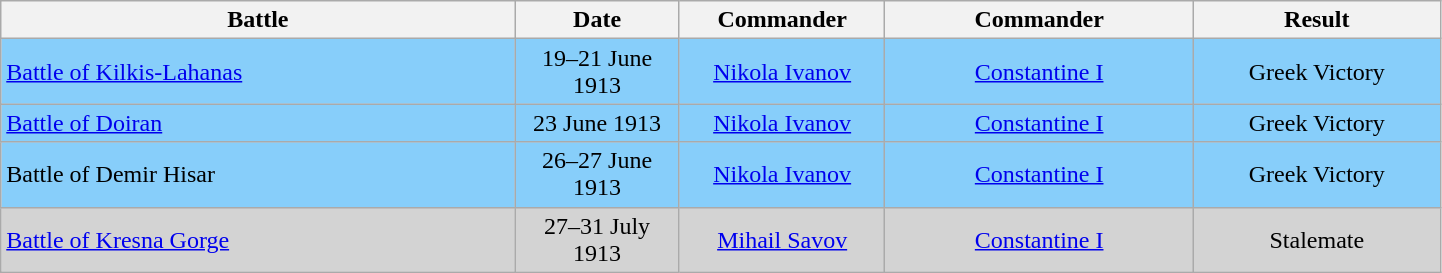<table style="width:76%;" class="wikitable">
<tr>
<th style="width:25%;">Battle</th>
<th style="width:8%;">Date</th>
<th style="width:10%;"> Commander</th>
<th style="width:15%;"> Commander</th>
<th style="width:12%;">Result</th>
</tr>
<tr style="background:LightSkyBlue;">
<td align="left"><a href='#'>Battle of Kilkis-Lahanas</a></td>
<td style="text-align:center;">19–21 June 1913</td>
<td style="text-align:center;"><a href='#'>Nikola Ivanov</a></td>
<td style="text-align:center;"><a href='#'>Constantine I</a></td>
<td style="text-align:center;">Greek Victory</td>
</tr>
<tr style="background:LightSkyBlue;">
<td align="left"><a href='#'>Battle of Doiran</a></td>
<td style="text-align:center;">23 June 1913</td>
<td style="text-align:center;"><a href='#'>Nikola Ivanov</a></td>
<td style="text-align:center;"><a href='#'>Constantine I</a></td>
<td style="text-align:center;">Greek Victory</td>
</tr>
<tr style="background:LightSkyBlue;">
<td align="left">Battle of Demir Hisar</td>
<td style="text-align:center;">26–27 June 1913</td>
<td style="text-align:center;"><a href='#'>Nikola Ivanov</a></td>
<td style="text-align:center;"><a href='#'>Constantine I</a></td>
<td style="text-align:center;">Greek Victory</td>
</tr>
<tr style="background:lightgrey;">
<td align="left"><a href='#'>Battle of Kresna Gorge</a></td>
<td style="text-align:center;">27–31 July 1913</td>
<td style="text-align:center;"><a href='#'>Mihail Savov</a></td>
<td style="text-align:center;"><a href='#'>Constantine I</a></td>
<td style="text-align:center;">Stalemate</td>
</tr>
</table>
